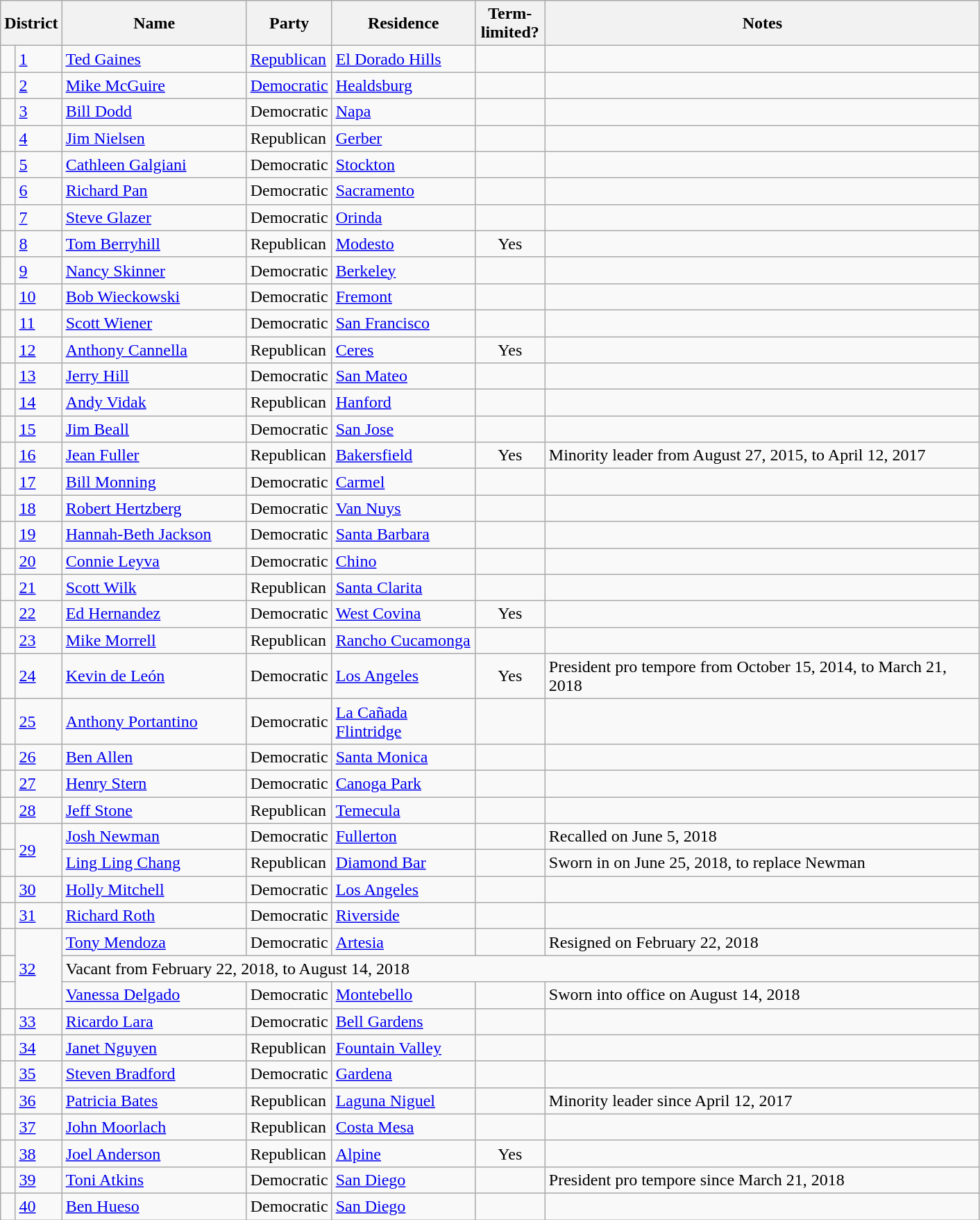<table class="wikitable">
<tr>
<th scope="col" width="30" colspan="2">District</th>
<th scope="col" width="170">Name</th>
<th scope="col" width="70">Party</th>
<th scope="col" width="130">Residence</th>
<th scope="col" width="60">Term-limited?</th>
<th scope="col" width="410">Notes</th>
</tr>
<tr>
<td></td>
<td><a href='#'>1</a></td>
<td><a href='#'>Ted Gaines</a></td>
<td><a href='#'>Republican</a></td>
<td><a href='#'>El Dorado Hills</a></td>
<td></td>
<td></td>
</tr>
<tr>
<td></td>
<td><a href='#'>2</a></td>
<td><a href='#'>Mike McGuire</a></td>
<td><a href='#'>Democratic</a></td>
<td><a href='#'>Healdsburg</a></td>
<td></td>
<td></td>
</tr>
<tr>
<td></td>
<td><a href='#'>3</a></td>
<td><a href='#'>Bill Dodd</a></td>
<td>Democratic</td>
<td><a href='#'>Napa</a></td>
<td></td>
<td></td>
</tr>
<tr>
<td></td>
<td><a href='#'>4</a></td>
<td><a href='#'>Jim Nielsen</a></td>
<td>Republican</td>
<td><a href='#'>Gerber</a></td>
<td></td>
<td></td>
</tr>
<tr>
<td></td>
<td><a href='#'>5</a></td>
<td><a href='#'>Cathleen Galgiani</a></td>
<td>Democratic</td>
<td><a href='#'>Stockton</a></td>
<td></td>
<td></td>
</tr>
<tr>
<td></td>
<td><a href='#'>6</a></td>
<td><a href='#'>Richard Pan</a></td>
<td>Democratic</td>
<td><a href='#'>Sacramento</a></td>
<td></td>
<td></td>
</tr>
<tr>
<td></td>
<td><a href='#'>7</a></td>
<td><a href='#'>Steve Glazer</a></td>
<td>Democratic</td>
<td><a href='#'>Orinda</a></td>
<td></td>
<td></td>
</tr>
<tr>
<td></td>
<td><a href='#'>8</a></td>
<td><a href='#'>Tom Berryhill</a></td>
<td>Republican</td>
<td><a href='#'>Modesto</a></td>
<td style="text-align:center">Yes</td>
<td></td>
</tr>
<tr>
<td></td>
<td><a href='#'>9</a></td>
<td><a href='#'>Nancy Skinner</a></td>
<td>Democratic</td>
<td><a href='#'>Berkeley</a></td>
<td></td>
<td></td>
</tr>
<tr>
<td></td>
<td><a href='#'>10</a></td>
<td><a href='#'>Bob Wieckowski</a></td>
<td>Democratic</td>
<td><a href='#'>Fremont</a></td>
<td></td>
<td></td>
</tr>
<tr>
<td></td>
<td><a href='#'>11</a></td>
<td><a href='#'>Scott Wiener</a></td>
<td>Democratic</td>
<td><a href='#'>San Francisco</a></td>
<td></td>
<td></td>
</tr>
<tr>
<td></td>
<td><a href='#'>12</a></td>
<td><a href='#'>Anthony Cannella</a></td>
<td>Republican</td>
<td><a href='#'>Ceres</a></td>
<td style="text-align:center">Yes</td>
<td></td>
</tr>
<tr>
<td></td>
<td><a href='#'>13</a></td>
<td><a href='#'>Jerry Hill</a></td>
<td>Democratic</td>
<td><a href='#'>San Mateo</a></td>
<td></td>
<td></td>
</tr>
<tr>
<td></td>
<td><a href='#'>14</a></td>
<td><a href='#'>Andy Vidak</a></td>
<td>Republican</td>
<td><a href='#'>Hanford</a></td>
<td></td>
<td></td>
</tr>
<tr>
<td></td>
<td><a href='#'>15</a></td>
<td><a href='#'>Jim Beall</a></td>
<td>Democratic</td>
<td><a href='#'>San Jose</a></td>
<td></td>
<td></td>
</tr>
<tr>
<td></td>
<td><a href='#'>16</a></td>
<td><a href='#'>Jean Fuller</a></td>
<td>Republican</td>
<td><a href='#'>Bakersfield</a></td>
<td style="text-align:center">Yes</td>
<td>Minority leader from August 27, 2015, to April 12, 2017</td>
</tr>
<tr>
<td></td>
<td><a href='#'>17</a></td>
<td><a href='#'>Bill Monning</a></td>
<td>Democratic</td>
<td><a href='#'>Carmel</a></td>
<td></td>
<td></td>
</tr>
<tr>
<td></td>
<td><a href='#'>18</a></td>
<td><a href='#'>Robert Hertzberg</a></td>
<td>Democratic</td>
<td><a href='#'>Van Nuys</a></td>
<td></td>
<td></td>
</tr>
<tr>
<td></td>
<td><a href='#'>19</a></td>
<td><a href='#'>Hannah-Beth Jackson</a></td>
<td>Democratic</td>
<td><a href='#'>Santa Barbara</a></td>
<td></td>
<td></td>
</tr>
<tr>
<td></td>
<td><a href='#'>20</a></td>
<td><a href='#'>Connie Leyva</a></td>
<td>Democratic</td>
<td><a href='#'>Chino</a></td>
<td></td>
<td></td>
</tr>
<tr>
<td></td>
<td><a href='#'>21</a></td>
<td><a href='#'>Scott Wilk</a></td>
<td>Republican</td>
<td><a href='#'>Santa Clarita</a></td>
<td></td>
<td></td>
</tr>
<tr>
<td></td>
<td><a href='#'>22</a></td>
<td><a href='#'>Ed Hernandez</a></td>
<td>Democratic</td>
<td><a href='#'>West Covina</a></td>
<td style="text-align:center">Yes</td>
<td></td>
</tr>
<tr>
<td></td>
<td><a href='#'>23</a></td>
<td><a href='#'>Mike Morrell</a></td>
<td>Republican</td>
<td><a href='#'>Rancho Cucamonga</a></td>
<td></td>
<td></td>
</tr>
<tr>
<td></td>
<td><a href='#'>24</a></td>
<td><a href='#'>Kevin de León</a></td>
<td>Democratic</td>
<td><a href='#'>Los Angeles</a></td>
<td style="text-align:center">Yes</td>
<td>President pro tempore from October 15, 2014, to March 21, 2018</td>
</tr>
<tr>
<td></td>
<td><a href='#'>25</a></td>
<td><a href='#'>Anthony Portantino</a></td>
<td>Democratic</td>
<td><a href='#'>La Cañada Flintridge</a></td>
<td></td>
<td></td>
</tr>
<tr>
<td></td>
<td><a href='#'>26</a></td>
<td><a href='#'>Ben Allen</a></td>
<td>Democratic</td>
<td><a href='#'>Santa Monica</a></td>
<td></td>
<td></td>
</tr>
<tr>
<td></td>
<td><a href='#'>27</a></td>
<td><a href='#'>Henry Stern</a></td>
<td>Democratic</td>
<td><a href='#'>Canoga Park</a></td>
<td></td>
<td></td>
</tr>
<tr>
<td></td>
<td><a href='#'>28</a></td>
<td><a href='#'>Jeff Stone</a></td>
<td>Republican</td>
<td><a href='#'>Temecula</a></td>
<td></td>
<td></td>
</tr>
<tr>
<td></td>
<td rowspan="2"><a href='#'>29</a></td>
<td><a href='#'>Josh Newman</a></td>
<td>Democratic</td>
<td><a href='#'>Fullerton</a></td>
<td></td>
<td>Recalled on June 5, 2018</td>
</tr>
<tr>
<td></td>
<td><a href='#'>Ling Ling Chang</a></td>
<td>Republican</td>
<td><a href='#'>Diamond Bar</a></td>
<td></td>
<td>Sworn in on June 25, 2018, to replace Newman</td>
</tr>
<tr>
<td></td>
<td><a href='#'>30</a></td>
<td><a href='#'>Holly Mitchell</a></td>
<td>Democratic</td>
<td><a href='#'>Los Angeles</a></td>
<td></td>
<td></td>
</tr>
<tr>
<td></td>
<td><a href='#'>31</a></td>
<td><a href='#'>Richard Roth</a></td>
<td>Democratic</td>
<td><a href='#'>Riverside</a></td>
<td></td>
<td></td>
</tr>
<tr>
<td></td>
<td rowspan="3"><a href='#'>32</a></td>
<td><a href='#'>Tony Mendoza</a></td>
<td>Democratic</td>
<td><a href='#'>Artesia</a></td>
<td></td>
<td>Resigned on February 22, 2018</td>
</tr>
<tr>
<td></td>
<td colspan="5">Vacant from February 22, 2018, to August 14, 2018</td>
</tr>
<tr>
<td></td>
<td><a href='#'>Vanessa Delgado</a></td>
<td>Democratic</td>
<td><a href='#'>Montebello</a></td>
<td></td>
<td>Sworn into office on August 14, 2018</td>
</tr>
<tr>
<td></td>
<td><a href='#'>33</a></td>
<td><a href='#'>Ricardo Lara</a></td>
<td>Democratic</td>
<td><a href='#'>Bell Gardens</a></td>
<td></td>
<td></td>
</tr>
<tr>
<td></td>
<td><a href='#'>34</a></td>
<td><a href='#'>Janet Nguyen</a></td>
<td>Republican</td>
<td><a href='#'>Fountain Valley</a></td>
<td></td>
<td></td>
</tr>
<tr>
<td></td>
<td><a href='#'>35</a></td>
<td><a href='#'>Steven Bradford</a></td>
<td>Democratic</td>
<td><a href='#'>Gardena</a></td>
<td></td>
<td></td>
</tr>
<tr>
<td></td>
<td><a href='#'>36</a></td>
<td><a href='#'>Patricia Bates</a></td>
<td>Republican</td>
<td><a href='#'>Laguna Niguel</a></td>
<td></td>
<td>Minority leader since April 12, 2017</td>
</tr>
<tr>
<td></td>
<td><a href='#'>37</a></td>
<td><a href='#'>John Moorlach</a></td>
<td>Republican</td>
<td><a href='#'>Costa Mesa</a></td>
<td></td>
<td></td>
</tr>
<tr>
<td></td>
<td><a href='#'>38</a></td>
<td><a href='#'>Joel Anderson</a></td>
<td>Republican</td>
<td><a href='#'>Alpine</a></td>
<td style="text-align:center">Yes</td>
<td></td>
</tr>
<tr>
<td></td>
<td><a href='#'>39</a></td>
<td><a href='#'>Toni Atkins</a></td>
<td>Democratic</td>
<td><a href='#'>San Diego</a></td>
<td></td>
<td>President pro tempore since March 21, 2018</td>
</tr>
<tr>
<td></td>
<td rowspan="3"><a href='#'>40</a></td>
<td><a href='#'>Ben Hueso</a></td>
<td>Democratic</td>
<td><a href='#'>San Diego</a></td>
<td></td>
<td></td>
</tr>
</table>
